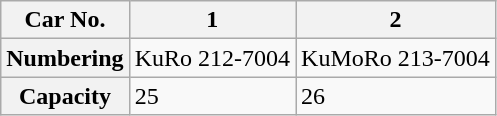<table class="wikitable">
<tr>
<th>Car No.</th>
<th>1</th>
<th>2</th>
</tr>
<tr>
<th>Numbering</th>
<td>KuRo 212-7004</td>
<td>KuMoRo 213-7004</td>
</tr>
<tr>
<th>Capacity</th>
<td>25</td>
<td>26</td>
</tr>
</table>
